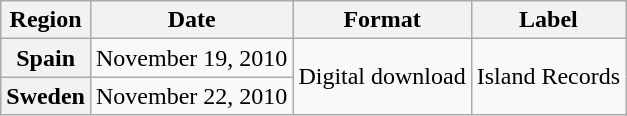<table class="wikitable plainrowheaders">
<tr>
<th scope="col">Region</th>
<th scope="col">Date</th>
<th scope="col">Format</th>
<th scope="col">Label</th>
</tr>
<tr>
<th scope="row">Spain</th>
<td>November 19, 2010</td>
<td rowspan="2">Digital download</td>
<td rowspan="2">Island Records</td>
</tr>
<tr>
<th scope="row">Sweden</th>
<td>November 22, 2010</td>
</tr>
</table>
